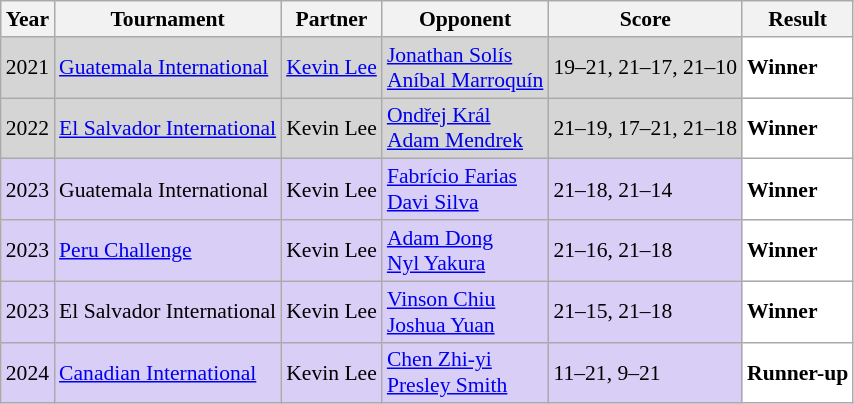<table class="sortable wikitable" style="font-size: 90%;">
<tr>
<th>Year</th>
<th>Tournament</th>
<th>Partner</th>
<th>Opponent</th>
<th>Score</th>
<th>Result</th>
</tr>
<tr style="background:#D5D5D5">
<td align="center">2021</td>
<td align="left"><a href='#'>Guatemala International</a></td>
<td align="left"> <a href='#'>Kevin Lee</a></td>
<td align="left"> <a href='#'>Jonathan Solís</a><br> <a href='#'>Aníbal Marroquín</a></td>
<td align="left">19–21, 21–17, 21–10</td>
<td style="text-align:left; background:white"> <strong>Winner</strong></td>
</tr>
<tr style="background:#D5D5D5">
<td align="center">2022</td>
<td align="left"><a href='#'>El Salvador International</a></td>
<td align="left"> Kevin Lee</td>
<td align="left"> <a href='#'>Ondřej Král</a><br> <a href='#'>Adam Mendrek</a></td>
<td align="left">21–19, 17–21, 21–18</td>
<td style="text-align:left; background:white"> <strong>Winner</strong></td>
</tr>
<tr style="background:#D8CEF6">
<td align="center">2023</td>
<td align="left">Guatemala International</td>
<td align="left"> Kevin Lee</td>
<td align="left"> <a href='#'>Fabrício Farias</a><br> <a href='#'>Davi Silva</a></td>
<td align="left">21–18, 21–14</td>
<td style="text-align:left; background:white"> <strong>Winner</strong></td>
</tr>
<tr style="background:#D8CEF6">
<td align="center">2023</td>
<td align="left"><a href='#'>Peru Challenge</a></td>
<td align="left"> Kevin Lee</td>
<td align="left"> <a href='#'>Adam Dong</a><br> <a href='#'>Nyl Yakura</a></td>
<td align="left">21–16, 21–18</td>
<td style="text-align:left; background:white"> <strong>Winner</strong></td>
</tr>
<tr style="background:#D8CEF6">
<td align="center">2023</td>
<td align="left">El Salvador International</td>
<td align="left"> Kevin Lee</td>
<td align="left"> <a href='#'>Vinson Chiu</a><br> <a href='#'>Joshua Yuan</a></td>
<td align="left">21–15, 21–18</td>
<td style="text-align:left; background:white"> <strong>Winner</strong></td>
</tr>
<tr style="background:#D8CEF6">
<td align="center">2024</td>
<td align="left"><a href='#'>Canadian International</a></td>
<td align="left"> Kevin Lee</td>
<td align="left"> <a href='#'>Chen Zhi-yi</a><br> <a href='#'>Presley Smith</a></td>
<td align="left">11–21, 9–21</td>
<td style="text-align:left; background:white"> <strong>Runner-up</strong></td>
</tr>
</table>
